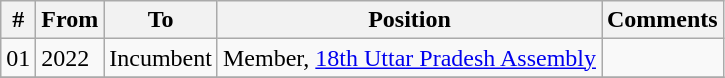<table class="wikitable sortable">
<tr>
<th>#</th>
<th>From</th>
<th>To</th>
<th>Position</th>
<th>Comments</th>
</tr>
<tr>
<td>01</td>
<td>2022</td>
<td>Incumbent</td>
<td>Member, <a href='#'>18th Uttar Pradesh Assembly</a></td>
<td></td>
</tr>
<tr>
</tr>
</table>
